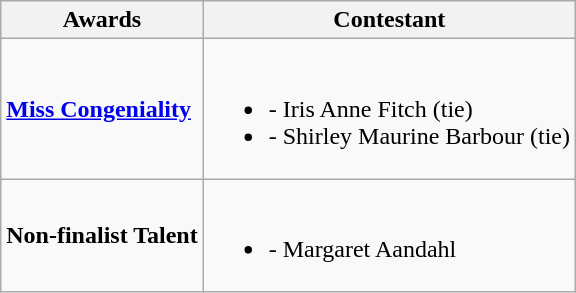<table class="wikitable">
<tr>
<th>Awards</th>
<th>Contestant</th>
</tr>
<tr>
<td><strong><a href='#'>Miss Congeniality</a></strong></td>
<td><br><ul><li> - Iris Anne Fitch (tie)</li><li> - Shirley Maurine Barbour (tie)</li></ul></td>
</tr>
<tr>
<td><strong>Non-finalist Talent</strong></td>
<td><br><ul><li> - Margaret Aandahl</li></ul></td>
</tr>
</table>
